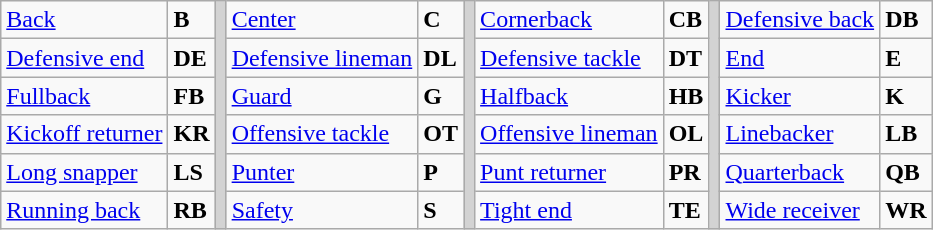<table class="wikitable">
<tr>
<td><a href='#'>Back</a></td>
<td><strong>B</strong></td>
<td rowSpan="6" style="background-color:lightgrey;"></td>
<td><a href='#'>Center</a></td>
<td><strong>C</strong></td>
<td rowSpan="6" style="background-color:lightgrey;"></td>
<td><a href='#'>Cornerback</a></td>
<td><strong>CB</strong></td>
<td rowSpan="6" style="background-color:lightgrey;"></td>
<td><a href='#'>Defensive back</a></td>
<td><strong>DB</strong></td>
</tr>
<tr>
<td><a href='#'>Defensive end</a></td>
<td><strong>DE</strong></td>
<td><a href='#'>Defensive lineman</a></td>
<td><strong>DL</strong></td>
<td><a href='#'>Defensive tackle</a></td>
<td><strong>DT</strong></td>
<td><a href='#'>End</a></td>
<td><strong>E</strong></td>
</tr>
<tr>
<td><a href='#'>Fullback</a></td>
<td><strong>FB</strong></td>
<td><a href='#'>Guard</a></td>
<td><strong>G</strong></td>
<td><a href='#'>Halfback</a></td>
<td><strong>HB</strong></td>
<td><a href='#'>Kicker</a></td>
<td><strong>K</strong></td>
</tr>
<tr>
<td><a href='#'>Kickoff returner</a></td>
<td><strong>KR</strong></td>
<td><a href='#'>Offensive tackle</a></td>
<td><strong>OT</strong></td>
<td><a href='#'>Offensive lineman</a></td>
<td><strong>OL</strong></td>
<td><a href='#'>Linebacker</a></td>
<td><strong>LB</strong></td>
</tr>
<tr>
<td><a href='#'>Long snapper</a></td>
<td><strong>LS</strong></td>
<td><a href='#'>Punter</a></td>
<td><strong>P</strong></td>
<td><a href='#'>Punt returner</a></td>
<td><strong>PR</strong></td>
<td><a href='#'>Quarterback</a></td>
<td><strong>QB</strong></td>
</tr>
<tr>
<td><a href='#'>Running back</a></td>
<td><strong>RB</strong></td>
<td><a href='#'>Safety</a></td>
<td><strong>S</strong></td>
<td><a href='#'>Tight end</a></td>
<td><strong>TE</strong></td>
<td><a href='#'>Wide receiver</a></td>
<td><strong>WR</strong></td>
</tr>
</table>
